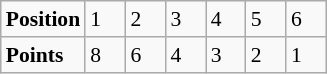<table class="wikitable" style="font-size: 90%;">
<tr>
<td><strong>Position</strong></td>
<td width=20>1</td>
<td width=20>2</td>
<td width=20>3</td>
<td width=20>4</td>
<td width=20>5</td>
<td width=20>6</td>
</tr>
<tr>
<td><strong>Points</strong></td>
<td>8</td>
<td>6</td>
<td>4</td>
<td>3</td>
<td>2</td>
<td>1</td>
</tr>
</table>
